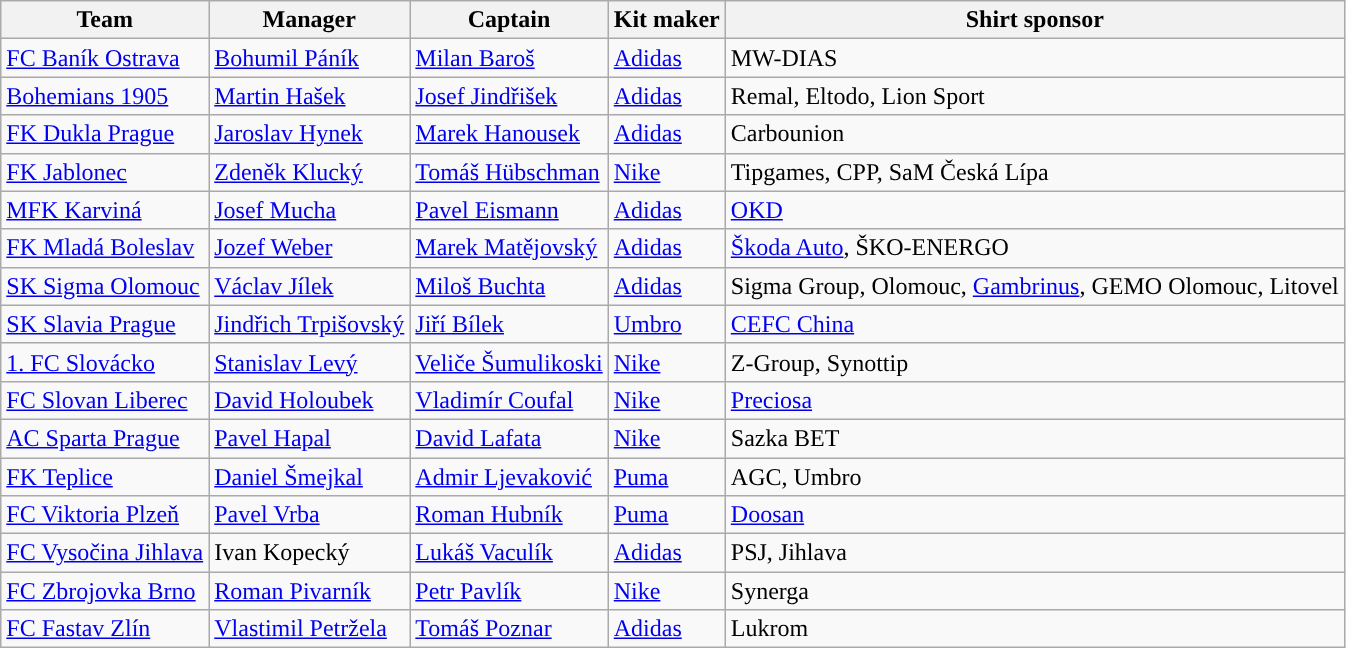<table class="wikitable sortable">
<tr>
<th>Team</th>
<th>Manager</th>
<th>Captain</th>
<th>Kit maker</th>
<th>Shirt sponsor</th>
</tr>
<tr>
<td data-sort-value="Baník Ostrava"><a href='#'>FC Baník Ostrava</a></td>
<td align="left" data-sort-value="Páník, Bohumil"> <a href='#'>Bohumil Páník</a></td>
<td align="left" data-sort-value="Baroš, Milan"> <a href='#'>Milan Baroš</a></td>
<td><a href='#'>Adidas</a></td>
<td>MW-DIAS</td>
</tr>
<tr>
<td data-sort-value="Bohemians 1905"><a href='#'>Bohemians 1905</a></td>
<td align="left" data-sort-value="Hašek, Martin"> <a href='#'>Martin Hašek</a></td>
<td align="left" data-sort-value="Jindřišek, Josef"> <a href='#'>Josef Jindřišek</a></td>
<td><a href='#'>Adidas</a></td>
<td>Remal, Eltodo, Lion Sport</td>
</tr>
<tr>
<td data-sort-value="Dukla Prague"><a href='#'>FK Dukla Prague</a></td>
<td align="left" data-sort-value="Hynek, Jaroslav"> <a href='#'>Jaroslav Hynek</a></td>
<td align="left" data-sort-value="Hanousek, Marek"> <a href='#'>Marek Hanousek</a></td>
<td><a href='#'>Adidas</a></td>
<td>Carbounion</td>
</tr>
<tr>
<td data-sort-value="Jablonec"><a href='#'>FK Jablonec</a></td>
<td align="left" data-sort-value="Klucký, Zdeněk"> <a href='#'>Zdeněk Klucký</a></td>
<td align="left" data-sort-value="Hübschman, Tomáš"> <a href='#'>Tomáš Hübschman</a></td>
<td><a href='#'>Nike</a></td>
<td>Tipgames, CPP, SaM Česká Lípa</td>
</tr>
<tr>
<td data-sort-value="Karviná"><a href='#'>MFK Karviná</a></td>
<td align="left" data-sort-value="Mucha, Josef"> <a href='#'>Josef Mucha</a></td>
<td align="left" data-sort-value="Eismann, Pavel"> <a href='#'>Pavel Eismann</a></td>
<td><a href='#'>Adidas</a></td>
<td><a href='#'>OKD</a></td>
</tr>
<tr>
<td data-sort-value="Mladá Boleslav"><a href='#'>FK Mladá Boleslav</a></td>
<td align="left" data-sort-value="Weber, Jozef"> <a href='#'>Jozef Weber</a></td>
<td align="left" data-sort-value="Matějovský, Marek"> <a href='#'>Marek Matějovský</a></td>
<td><a href='#'>Adidas</a></td>
<td><a href='#'>Škoda Auto</a>, ŠKO-ENERGO</td>
</tr>
<tr>
<td data-sort-value="Sigma Olomouc"><a href='#'>SK Sigma Olomouc</a></td>
<td align="left" data-sort-value="Jílek, Václav"> <a href='#'>Václav Jílek</a></td>
<td align="left" data-sort-value="Buchta, Miloš"> <a href='#'>Miloš Buchta</a></td>
<td><a href='#'>Adidas</a></td>
<td>Sigma Group, Olomouc, <a href='#'>Gambrinus</a>, GEMO Olomouc, Litovel</td>
</tr>
<tr>
<td data-sort-value="Slavia Prague"><a href='#'>SK Slavia Prague</a></td>
<td align="left" data-sort-value="Trpišovský, Jindřich"> <a href='#'>Jindřich Trpišovský</a></td>
<td align="left" data-sort-value="Bílek, Jiří"> <a href='#'>Jiří Bílek</a></td>
<td><a href='#'>Umbro</a></td>
<td><a href='#'>CEFC China</a></td>
</tr>
<tr>
<td data-sort-value="Slovácko"><a href='#'>1. FC Slovácko</a></td>
<td align="left" data-sort-value="Levý,Stanislav"> <a href='#'>Stanislav Levý</a></td>
<td align="left" data-sort-value="Šumulikoski, Veliče"> <a href='#'>Veliče Šumulikoski</a></td>
<td><a href='#'>Nike</a></td>
<td>Z-Group, Synottip</td>
</tr>
<tr>
<td data-sort-value="Slovan Liberec"><a href='#'>FC Slovan Liberec</a></td>
<td align="left" data-sort-value="Holoubek, David"> <a href='#'>David Holoubek</a></td>
<td align="left" data-sort-value="Coufal, Vladimír"> <a href='#'>Vladimír Coufal</a></td>
<td><a href='#'>Nike</a></td>
<td><a href='#'>Preciosa</a></td>
</tr>
<tr>
<td data-sort-value="Sparta Prague"><a href='#'>AC Sparta Prague</a></td>
<td align="left" data-sort-value="Hapal, Pavel"> <a href='#'>Pavel Hapal</a></td>
<td align="left" data-sort-value="Lafata, David"> <a href='#'>David Lafata</a></td>
<td><a href='#'>Nike</a></td>
<td>Sazka BET</td>
</tr>
<tr>
<td data-sort-value="Teplice"><a href='#'>FK Teplice</a></td>
<td align="left" data-sort-value="Šmejkal, Daniel"> <a href='#'>Daniel Šmejkal</a></td>
<td align="left" data-sort-value="Ljevaković, Admir"> <a href='#'>Admir Ljevaković</a></td>
<td><a href='#'>Puma</a></td>
<td>AGC, Umbro</td>
</tr>
<tr>
<td data-sort-value="Viktoria Plzeň"><a href='#'>FC Viktoria Plzeň</a></td>
<td align="left" data-sort-value="Vrba, Pavel"> <a href='#'>Pavel Vrba</a></td>
<td align="left" data-sort-value="Hubník, Roman"> <a href='#'>Roman Hubník</a></td>
<td><a href='#'>Puma</a></td>
<td><a href='#'>Doosan</a></td>
</tr>
<tr>
<td data-sort-value="Vysočina Jihlava"><a href='#'>FC Vysočina Jihlava</a></td>
<td align="left" data-sort-value="Kopecký, Ivan"> Ivan Kopecký</td>
<td align="left" data-sort-value="Vaculík, Lukáš"> <a href='#'>Lukáš Vaculík</a></td>
<td><a href='#'>Adidas</a></td>
<td>PSJ, Jihlava</td>
</tr>
<tr>
<td data-sort-value="Zbrojovka Brno"><a href='#'>FC Zbrojovka Brno</a></td>
<td align="left"> <a href='#'>Roman Pivarník</a></td>
<td align="left" data-sort-value="Pavlík, Petr"> <a href='#'>Petr Pavlík</a></td>
<td><a href='#'>Nike</a></td>
<td>Synerga</td>
</tr>
<tr>
<td data-sort-value="Fastav Zlín"><a href='#'>FC Fastav Zlín</a></td>
<td align="left" data-sort-value="Petržela, Vlastimil"> <a href='#'>Vlastimil Petržela</a></td>
<td align="left" data-sort-value="Poznar, Tomáš"> <a href='#'>Tomáš Poznar</a></td>
<td><a href='#'>Adidas</a></td>
<td>Lukrom</td>
</tr>
</table>
